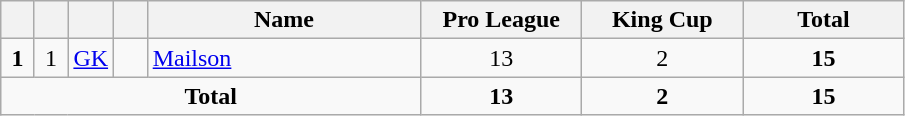<table class="wikitable" style="text-align:center">
<tr>
<th width=15></th>
<th width=15></th>
<th width=15></th>
<th width=15></th>
<th width=175>Name</th>
<th width=100>Pro League</th>
<th width=100>King Cup</th>
<th width=100>Total</th>
</tr>
<tr>
<td><strong>1</strong></td>
<td>1</td>
<td><a href='#'>GK</a></td>
<td></td>
<td align=left><a href='#'>Mailson</a></td>
<td>13</td>
<td>2</td>
<td><strong>15</strong></td>
</tr>
<tr>
<td colspan=5><strong>Total</strong></td>
<td><strong>13</strong></td>
<td><strong>2</strong></td>
<td><strong>15</strong></td>
</tr>
</table>
